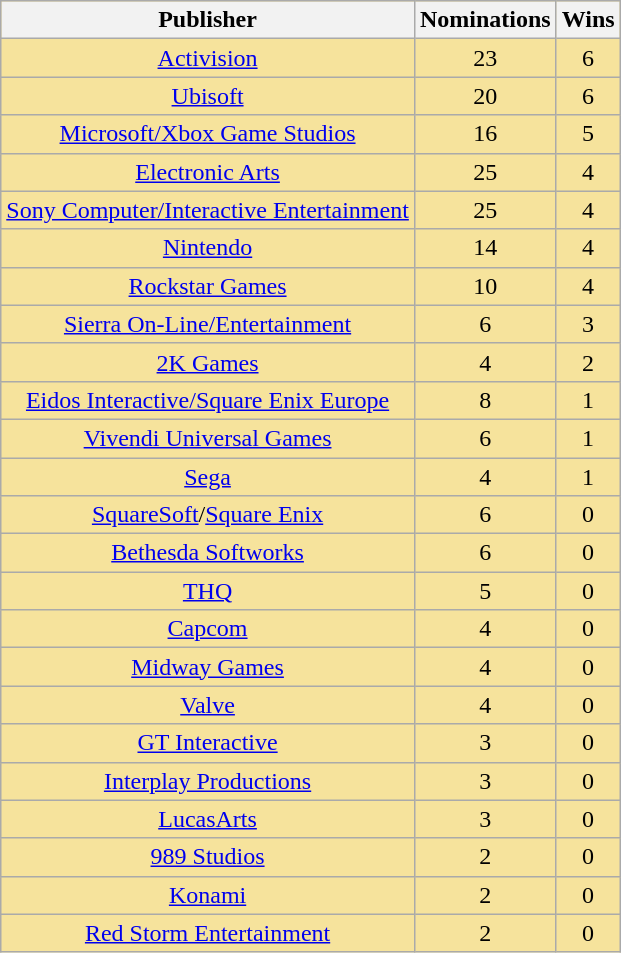<table class="wikitable sortable plainrowheaders" rowspan="2" style="text-align:center; background: #f6e39c">
<tr>
<th scope="col">Publisher</th>
<th scope="col">Nominations</th>
<th scope="col">Wins</th>
</tr>
<tr>
<td><a href='#'>Activision</a></td>
<td>23</td>
<td>6</td>
</tr>
<tr>
<td><a href='#'>Ubisoft</a></td>
<td>20</td>
<td>6</td>
</tr>
<tr>
<td><a href='#'>Microsoft/Xbox Game Studios</a></td>
<td>16</td>
<td>5</td>
</tr>
<tr>
<td><a href='#'>Electronic Arts</a></td>
<td>25</td>
<td>4</td>
</tr>
<tr>
<td><a href='#'>Sony Computer/Interactive Entertainment</a></td>
<td>25</td>
<td>4</td>
</tr>
<tr>
<td><a href='#'>Nintendo</a></td>
<td>14</td>
<td>4</td>
</tr>
<tr>
<td><a href='#'>Rockstar Games</a></td>
<td>10</td>
<td>4</td>
</tr>
<tr>
<td><a href='#'>Sierra On-Line/Entertainment</a></td>
<td>6</td>
<td>3</td>
</tr>
<tr>
<td><a href='#'>2K Games</a></td>
<td>4</td>
<td>2</td>
</tr>
<tr>
<td><a href='#'>Eidos Interactive/Square Enix Europe</a></td>
<td>8</td>
<td>1</td>
</tr>
<tr>
<td><a href='#'>Vivendi Universal Games</a></td>
<td>6</td>
<td>1</td>
</tr>
<tr>
<td><a href='#'>Sega</a></td>
<td>4</td>
<td>1</td>
</tr>
<tr>
<td><a href='#'>SquareSoft</a>/<a href='#'>Square Enix</a></td>
<td>6</td>
<td>0</td>
</tr>
<tr>
<td><a href='#'>Bethesda Softworks</a></td>
<td>6</td>
<td>0</td>
</tr>
<tr>
<td><a href='#'>THQ</a></td>
<td>5</td>
<td>0</td>
</tr>
<tr>
<td><a href='#'>Capcom</a></td>
<td>4</td>
<td>0</td>
</tr>
<tr>
<td><a href='#'>Midway Games</a></td>
<td>4</td>
<td>0</td>
</tr>
<tr>
<td><a href='#'>Valve</a></td>
<td>4</td>
<td>0</td>
</tr>
<tr>
<td><a href='#'>GT Interactive</a></td>
<td>3</td>
<td>0</td>
</tr>
<tr>
<td><a href='#'>Interplay Productions</a></td>
<td>3</td>
<td>0</td>
</tr>
<tr>
<td><a href='#'>LucasArts</a></td>
<td>3</td>
<td>0</td>
</tr>
<tr>
<td><a href='#'>989 Studios</a></td>
<td>2</td>
<td>0</td>
</tr>
<tr>
<td><a href='#'>Konami</a></td>
<td>2</td>
<td>0</td>
</tr>
<tr>
<td><a href='#'>Red Storm Entertainment</a></td>
<td>2</td>
<td>0</td>
</tr>
</table>
